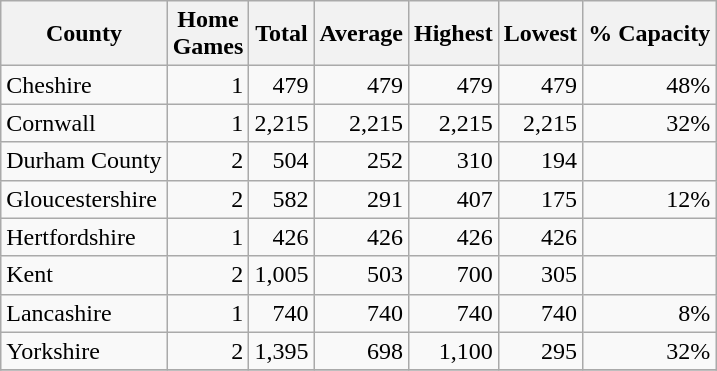<table class="wikitable sortable" style="text-align:right">
<tr>
<th>County</th>
<th>Home<br>Games</th>
<th>Total</th>
<th>Average</th>
<th>Highest</th>
<th>Lowest</th>
<th>% Capacity</th>
</tr>
<tr>
<td style="text-align:left">Cheshire</td>
<td>1</td>
<td>479</td>
<td>479</td>
<td>479</td>
<td>479</td>
<td>48%</td>
</tr>
<tr>
<td style="text-align:left">Cornwall</td>
<td>1</td>
<td>2,215</td>
<td>2,215</td>
<td>2,215</td>
<td>2,215</td>
<td>32%</td>
</tr>
<tr>
<td style="text-align:left">Durham County</td>
<td>2</td>
<td>504</td>
<td>252</td>
<td>310</td>
<td>194</td>
<td></td>
</tr>
<tr>
<td style="text-align:left">Gloucestershire</td>
<td>2</td>
<td>582</td>
<td>291</td>
<td>407</td>
<td>175</td>
<td>12%</td>
</tr>
<tr>
<td style="text-align:left">Hertfordshire</td>
<td>1</td>
<td>426</td>
<td>426</td>
<td>426</td>
<td>426</td>
<td></td>
</tr>
<tr>
<td style="text-align:left">Kent</td>
<td>2</td>
<td>1,005</td>
<td>503</td>
<td>700</td>
<td>305</td>
<td></td>
</tr>
<tr>
<td style="text-align:left">Lancashire</td>
<td>1</td>
<td>740</td>
<td>740</td>
<td>740</td>
<td>740</td>
<td>8%</td>
</tr>
<tr>
<td style="text-align:left">Yorkshire</td>
<td>2</td>
<td>1,395</td>
<td>698</td>
<td>1,100</td>
<td>295</td>
<td>32%</td>
</tr>
<tr>
</tr>
</table>
